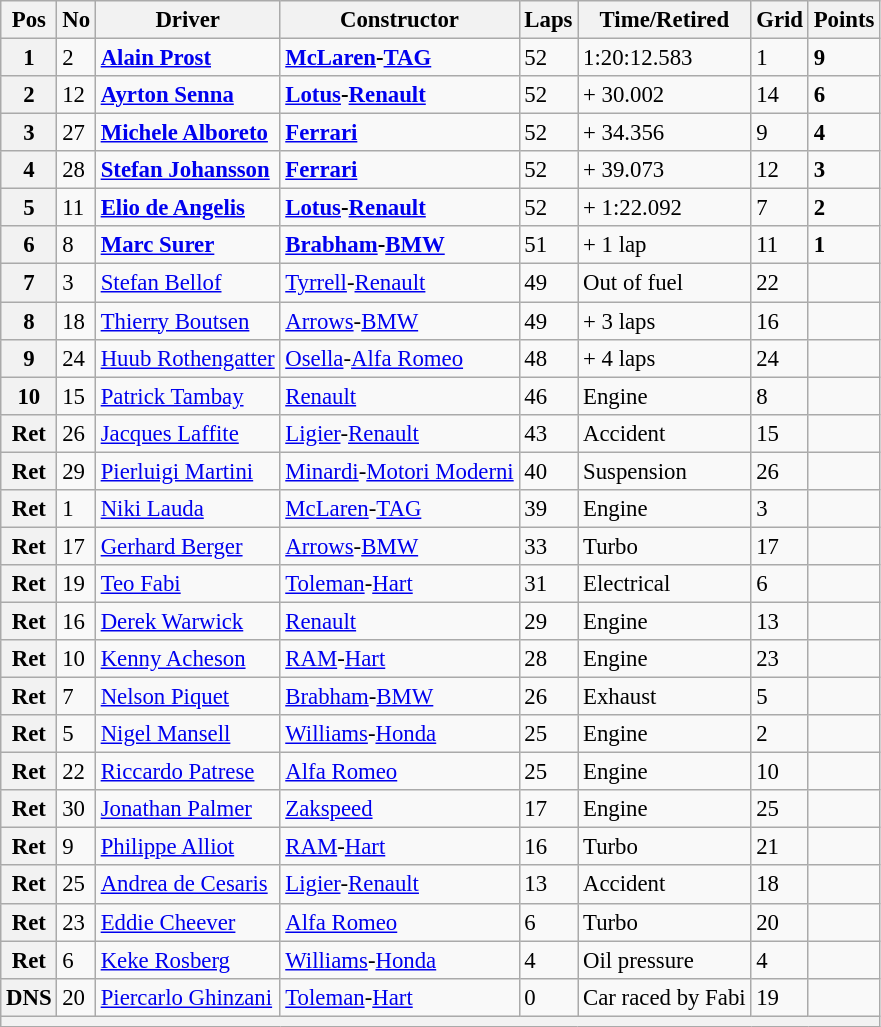<table class="wikitable" style="font-size: 95%;">
<tr>
<th>Pos</th>
<th>No</th>
<th>Driver</th>
<th>Constructor</th>
<th>Laps</th>
<th>Time/Retired</th>
<th>Grid</th>
<th>Points</th>
</tr>
<tr>
<th>1</th>
<td>2</td>
<td> <strong><a href='#'>Alain Prost</a></strong></td>
<td><strong><a href='#'>McLaren</a>-<a href='#'>TAG</a></strong></td>
<td>52</td>
<td>1:20:12.583</td>
<td>1</td>
<td><strong>9</strong></td>
</tr>
<tr>
<th>2</th>
<td>12</td>
<td> <strong><a href='#'>Ayrton Senna</a></strong></td>
<td><strong><a href='#'>Lotus</a>-<a href='#'>Renault</a></strong></td>
<td>52</td>
<td>+ 30.002</td>
<td>14</td>
<td><strong>6</strong></td>
</tr>
<tr>
<th>3</th>
<td>27</td>
<td> <strong><a href='#'>Michele Alboreto</a></strong></td>
<td><strong><a href='#'>Ferrari</a></strong></td>
<td>52</td>
<td>+ 34.356</td>
<td>9</td>
<td><strong>4</strong></td>
</tr>
<tr>
<th>4</th>
<td>28</td>
<td> <strong><a href='#'>Stefan Johansson</a></strong></td>
<td><strong><a href='#'>Ferrari</a></strong></td>
<td>52</td>
<td>+ 39.073</td>
<td>12</td>
<td><strong>3</strong></td>
</tr>
<tr>
<th>5</th>
<td>11</td>
<td> <strong><a href='#'>Elio de Angelis</a></strong></td>
<td><strong><a href='#'>Lotus</a>-<a href='#'>Renault</a></strong></td>
<td>52</td>
<td>+ 1:22.092</td>
<td>7</td>
<td><strong>2</strong></td>
</tr>
<tr>
<th>6</th>
<td>8</td>
<td> <strong><a href='#'>Marc Surer</a></strong></td>
<td><strong><a href='#'>Brabham</a>-<a href='#'>BMW</a></strong></td>
<td>51</td>
<td>+ 1 lap</td>
<td>11</td>
<td><strong>1</strong></td>
</tr>
<tr>
<th>7</th>
<td>3</td>
<td> <a href='#'>Stefan Bellof</a></td>
<td><a href='#'>Tyrrell</a>-<a href='#'>Renault</a></td>
<td>49</td>
<td>Out of fuel</td>
<td>22</td>
<td> </td>
</tr>
<tr>
<th>8</th>
<td>18</td>
<td> <a href='#'>Thierry Boutsen</a></td>
<td><a href='#'>Arrows</a>-<a href='#'>BMW</a></td>
<td>49</td>
<td>+ 3 laps</td>
<td>16</td>
<td> </td>
</tr>
<tr>
<th>9</th>
<td>24</td>
<td> <a href='#'>Huub Rothengatter</a></td>
<td><a href='#'>Osella</a>-<a href='#'>Alfa Romeo</a></td>
<td>48</td>
<td>+ 4 laps</td>
<td>24</td>
<td> </td>
</tr>
<tr>
<th>10</th>
<td>15</td>
<td> <a href='#'>Patrick Tambay</a></td>
<td><a href='#'>Renault</a></td>
<td>46</td>
<td>Engine</td>
<td>8</td>
<td> </td>
</tr>
<tr>
<th>Ret</th>
<td>26</td>
<td> <a href='#'>Jacques Laffite</a></td>
<td><a href='#'>Ligier</a>-<a href='#'>Renault</a></td>
<td>43</td>
<td>Accident</td>
<td>15</td>
<td> </td>
</tr>
<tr>
<th>Ret</th>
<td>29</td>
<td> <a href='#'>Pierluigi Martini</a></td>
<td><a href='#'>Minardi</a>-<a href='#'>Motori Moderni</a></td>
<td>40</td>
<td>Suspension</td>
<td>26</td>
<td> </td>
</tr>
<tr>
<th>Ret</th>
<td>1</td>
<td> <a href='#'>Niki Lauda</a></td>
<td><a href='#'>McLaren</a>-<a href='#'>TAG</a></td>
<td>39</td>
<td>Engine</td>
<td>3</td>
<td> </td>
</tr>
<tr>
<th>Ret</th>
<td>17</td>
<td> <a href='#'>Gerhard Berger</a></td>
<td><a href='#'>Arrows</a>-<a href='#'>BMW</a></td>
<td>33</td>
<td>Turbo</td>
<td>17</td>
<td> </td>
</tr>
<tr>
<th>Ret</th>
<td>19</td>
<td> <a href='#'>Teo Fabi</a></td>
<td><a href='#'>Toleman</a>-<a href='#'>Hart</a></td>
<td>31</td>
<td>Electrical</td>
<td>6</td>
<td> </td>
</tr>
<tr>
<th>Ret</th>
<td>16</td>
<td> <a href='#'>Derek Warwick</a></td>
<td><a href='#'>Renault</a></td>
<td>29</td>
<td>Engine</td>
<td>13</td>
<td> </td>
</tr>
<tr>
<th>Ret</th>
<td>10</td>
<td> <a href='#'>Kenny Acheson</a></td>
<td><a href='#'>RAM</a>-<a href='#'>Hart</a></td>
<td>28</td>
<td>Engine</td>
<td>23</td>
<td> </td>
</tr>
<tr>
<th>Ret</th>
<td>7</td>
<td> <a href='#'>Nelson Piquet</a></td>
<td><a href='#'>Brabham</a>-<a href='#'>BMW</a></td>
<td>26</td>
<td>Exhaust</td>
<td>5</td>
<td> </td>
</tr>
<tr>
<th>Ret</th>
<td>5</td>
<td> <a href='#'>Nigel Mansell</a></td>
<td><a href='#'>Williams</a>-<a href='#'>Honda</a></td>
<td>25</td>
<td>Engine</td>
<td>2</td>
<td> </td>
</tr>
<tr>
<th>Ret</th>
<td>22</td>
<td> <a href='#'>Riccardo Patrese</a></td>
<td><a href='#'>Alfa Romeo</a></td>
<td>25</td>
<td>Engine</td>
<td>10</td>
<td> </td>
</tr>
<tr>
<th>Ret</th>
<td>30</td>
<td> <a href='#'>Jonathan Palmer</a></td>
<td><a href='#'>Zakspeed</a></td>
<td>17</td>
<td>Engine</td>
<td>25</td>
<td> </td>
</tr>
<tr>
<th>Ret</th>
<td>9</td>
<td> <a href='#'>Philippe Alliot</a></td>
<td><a href='#'>RAM</a>-<a href='#'>Hart</a></td>
<td>16</td>
<td>Turbo</td>
<td>21</td>
<td> </td>
</tr>
<tr>
<th>Ret</th>
<td>25</td>
<td> <a href='#'>Andrea de Cesaris</a></td>
<td><a href='#'>Ligier</a>-<a href='#'>Renault</a></td>
<td>13</td>
<td>Accident</td>
<td>18</td>
<td> </td>
</tr>
<tr>
<th>Ret</th>
<td>23</td>
<td> <a href='#'>Eddie Cheever</a></td>
<td><a href='#'>Alfa Romeo</a></td>
<td>6</td>
<td>Turbo</td>
<td>20</td>
<td> </td>
</tr>
<tr>
<th>Ret</th>
<td>6</td>
<td> <a href='#'>Keke Rosberg</a></td>
<td><a href='#'>Williams</a>-<a href='#'>Honda</a></td>
<td>4</td>
<td>Oil pressure</td>
<td>4</td>
<td> </td>
</tr>
<tr>
<th>DNS</th>
<td>20</td>
<td> <a href='#'>Piercarlo Ghinzani</a></td>
<td><a href='#'>Toleman</a>-<a href='#'>Hart</a></td>
<td>0</td>
<td>Car raced by Fabi</td>
<td>19</td>
<td> </td>
</tr>
<tr>
<th colspan="8"></th>
</tr>
</table>
